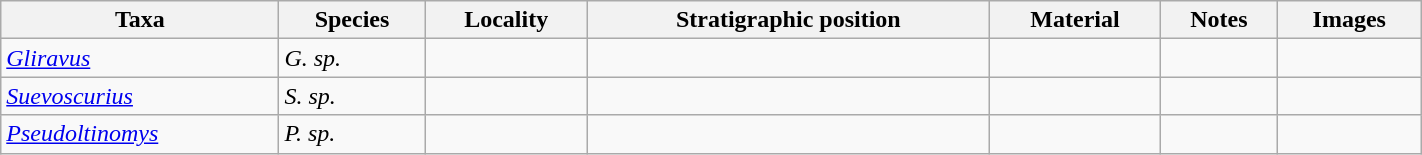<table class="wikitable sortable" align="center" width="75%">
<tr>
<th>Taxa</th>
<th>Species</th>
<th>Locality</th>
<th>Stratigraphic position</th>
<th>Material</th>
<th>Notes</th>
<th>Images</th>
</tr>
<tr>
<td><em><a href='#'>Gliravus</a></em></td>
<td><em>G. sp.</em></td>
<td></td>
<td></td>
<td></td>
<td></td>
</tr>
<tr>
<td><em><a href='#'>Suevoscurius</a></em></td>
<td><em>S. sp.</em></td>
<td></td>
<td></td>
<td></td>
<td></td>
<td></td>
</tr>
<tr>
<td><em><a href='#'>Pseudoltinomys</a></em></td>
<td><em>P. sp.</em></td>
<td></td>
<td></td>
<td></td>
<td></td>
<td></td>
</tr>
</table>
